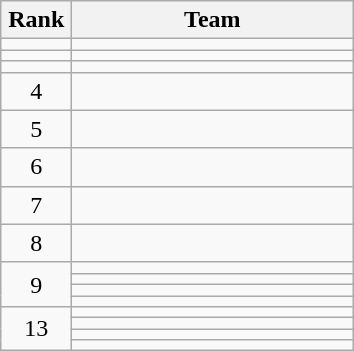<table class="wikitable" style="text-align: center;">
<tr>
<th width=40>Rank</th>
<th width=180>Team</th>
</tr>
<tr align=center>
<td></td>
<td style="text-align:left;"></td>
</tr>
<tr align=center>
<td></td>
<td style="text-align:left;"></td>
</tr>
<tr align=center>
<td></td>
<td style="text-align:left;"></td>
</tr>
<tr align=center>
<td>4</td>
<td style="text-align:left;"></td>
</tr>
<tr align=center>
<td>5</td>
<td style="text-align:left;"></td>
</tr>
<tr align=center>
<td>6</td>
<td style="text-align:left;"></td>
</tr>
<tr align=center>
<td>7</td>
<td style="text-align:left;"></td>
</tr>
<tr align=center>
<td>8</td>
<td style="text-align:left;"></td>
</tr>
<tr align=center>
<td rowspan=4>9</td>
<td style="text-align:left;"></td>
</tr>
<tr align=center>
<td style="text-align:left;"></td>
</tr>
<tr align=center>
<td style="text-align:left;"></td>
</tr>
<tr align=center>
<td style="text-align:left;"></td>
</tr>
<tr align=center>
<td rowspan=4>13</td>
<td style="text-align:left;"></td>
</tr>
<tr align=center>
<td style="text-align:left;"></td>
</tr>
<tr align=center>
<td style="text-align:left;"></td>
</tr>
<tr align=center>
<td style="text-align:left;"></td>
</tr>
</table>
